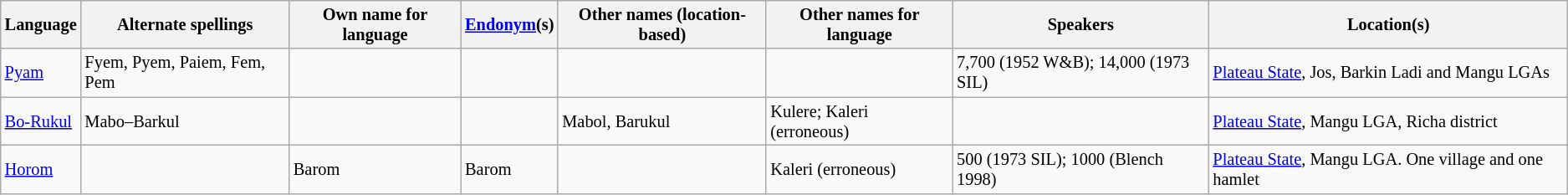<table class="wikitable sortable" | style="font-size: 85%;" |>
<tr>
<th>Language</th>
<th>Alternate spellings</th>
<th>Own name for language</th>
<th><a href='#'>Endonym</a>(s)</th>
<th>Other names (location-based)</th>
<th>Other names for language</th>
<th>Speakers</th>
<th>Location(s)</th>
</tr>
<tr>
<td><a href='#'>Pyam</a></td>
<td>Fyem, Pyem, Paiem, Fem, Pem</td>
<td></td>
<td></td>
<td></td>
<td></td>
<td>7,700 (1952 W&B); 14,000 (1973 SIL)</td>
<td><a href='#'>Plateau State</a>, Jos, Barkin Ladi and Mangu LGAs</td>
</tr>
<tr>
<td><a href='#'>Bo-Rukul</a></td>
<td>Mabo–Barkul</td>
<td></td>
<td></td>
<td>Mabol, Barukul</td>
<td>Kulere; Kaleri (erroneous)</td>
<td></td>
<td><a href='#'>Plateau State</a>, Mangu LGA, Richa district</td>
</tr>
<tr>
<td><a href='#'>Horom</a></td>
<td></td>
<td>Barom</td>
<td>Barom</td>
<td></td>
<td>Kaleri (erroneous)</td>
<td>500 (1973 SIL); 1000 (Blench 1998)</td>
<td><a href='#'>Plateau State</a>, Mangu LGA. One village and one hamlet</td>
</tr>
</table>
